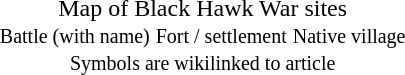<table style="text-align:center" align="right">
<tr>
<td></td>
</tr>
<tr>
<td>Map of Black Hawk War sites<br> <small>Battle (with name)</small>  <small>Fort / settlement</small>  <small>Native village</small><br><small>Symbols are wikilinked to article</small></td>
</tr>
</table>
